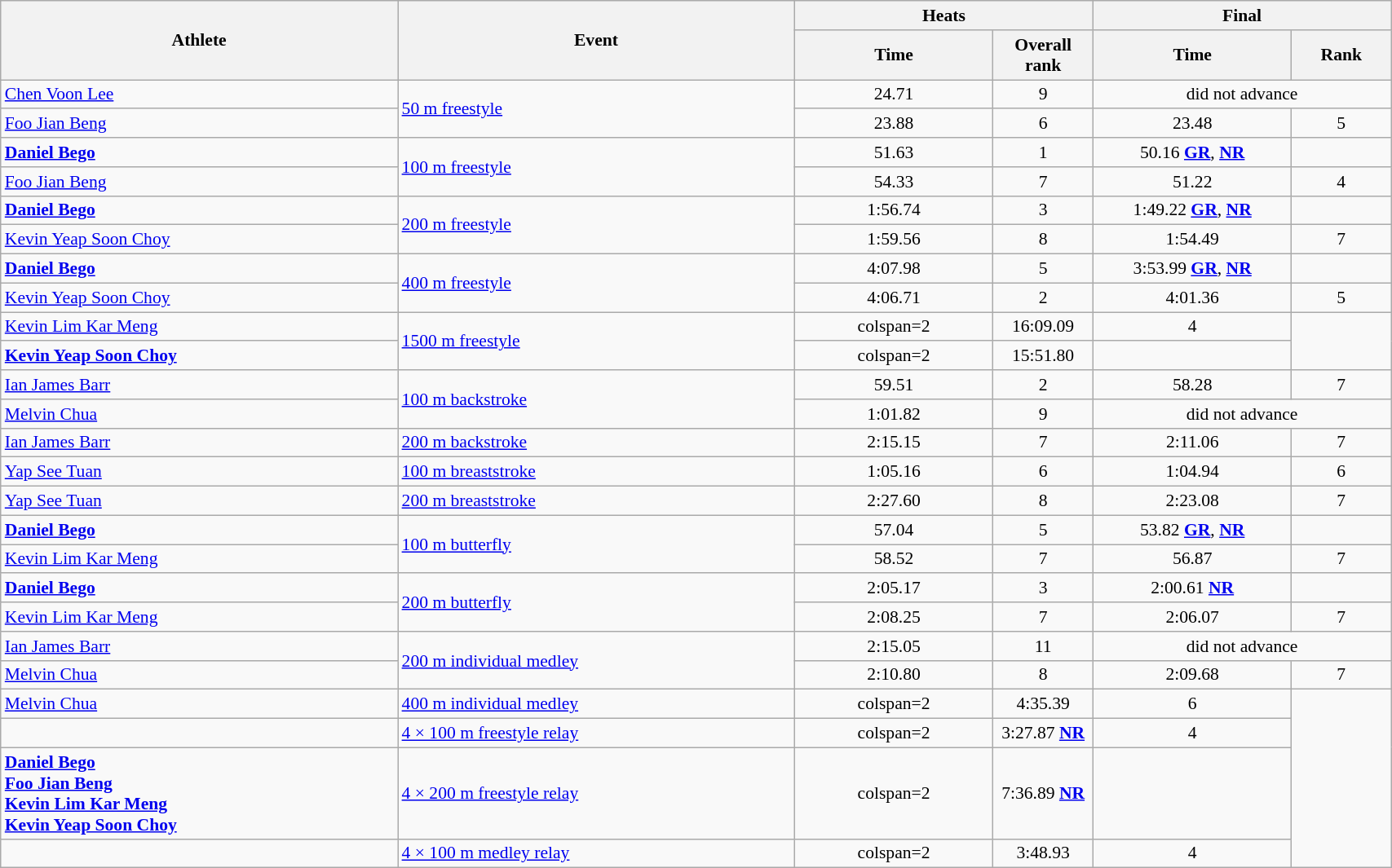<table class="wikitable" width="90%" style="text-align:center; font-size:90%">
<tr>
<th rowspan="2" width="20%">Athlete</th>
<th rowspan="2" width="20%">Event</th>
<th colspan="2" width="15%">Heats</th>
<th colspan="2" width="15%">Final</th>
</tr>
<tr>
<th width="10%">Time</th>
<th>Overall rank</th>
<th width="10%">Time</th>
<th>Rank</th>
</tr>
<tr>
<td align=left><a href='#'>Chen Voon Lee</a></td>
<td rowspan=2 align=left><a href='#'>50 m freestyle</a></td>
<td>24.71</td>
<td>9</td>
<td colspan=2>did not advance</td>
</tr>
<tr>
<td align=left><a href='#'>Foo Jian Beng</a></td>
<td>23.88</td>
<td>6 <strong></strong></td>
<td>23.48</td>
<td>5</td>
</tr>
<tr>
<td align=left><strong><a href='#'>Daniel Bego</a></strong></td>
<td rowspan=2 align=left><a href='#'>100 m freestyle</a></td>
<td>51.63</td>
<td>1 <strong></strong></td>
<td>50.16 <strong><a href='#'>GR</a></strong>, <strong><a href='#'>NR</a></strong></td>
<td></td>
</tr>
<tr>
<td align=left><a href='#'>Foo Jian Beng</a></td>
<td>54.33</td>
<td>7 <strong></strong></td>
<td>51.22</td>
<td>4</td>
</tr>
<tr>
<td align=left><strong><a href='#'>Daniel Bego</a></strong></td>
<td rowspan=2 align=left><a href='#'>200 m freestyle</a></td>
<td>1:56.74</td>
<td>3 <strong></strong></td>
<td>1:49.22 <strong><a href='#'>GR</a></strong>, <strong><a href='#'>NR</a></strong></td>
<td></td>
</tr>
<tr>
<td align=left><a href='#'>Kevin Yeap Soon Choy</a></td>
<td>1:59.56</td>
<td>8 <strong></strong></td>
<td>1:54.49</td>
<td>7</td>
</tr>
<tr>
<td align=left><strong><a href='#'>Daniel Bego</a></strong></td>
<td rowspan=2 align=left><a href='#'>400 m freestyle</a></td>
<td>4:07.98</td>
<td>5 <strong></strong></td>
<td>3:53.99 <strong><a href='#'>GR</a></strong>, <strong><a href='#'>NR</a></strong></td>
<td></td>
</tr>
<tr>
<td align=left><a href='#'>Kevin Yeap Soon Choy</a></td>
<td>4:06.71</td>
<td>2 <strong></strong></td>
<td>4:01.36</td>
<td>5</td>
</tr>
<tr>
<td align=left><a href='#'>Kevin Lim Kar Meng</a></td>
<td rowspan=2 align=left><a href='#'>1500 m freestyle</a></td>
<td>colspan=2 </td>
<td>16:09.09</td>
<td>4</td>
</tr>
<tr>
<td align=left><strong><a href='#'>Kevin Yeap Soon Choy</a></strong></td>
<td>colspan=2 </td>
<td>15:51.80</td>
<td></td>
</tr>
<tr>
<td align=left><a href='#'>Ian James Barr</a></td>
<td rowspan=2 align=left><a href='#'>100 m backstroke</a></td>
<td>59.51</td>
<td>2 <strong></strong></td>
<td>58.28</td>
<td>7</td>
</tr>
<tr>
<td align=left><a href='#'>Melvin Chua</a></td>
<td>1:01.82</td>
<td>9</td>
<td colspan=2>did not advance</td>
</tr>
<tr>
<td align=left><a href='#'>Ian James Barr</a></td>
<td align=left><a href='#'>200 m backstroke</a></td>
<td>2:15.15</td>
<td>7 <strong></strong></td>
<td>2:11.06</td>
<td>7</td>
</tr>
<tr>
<td align=left><a href='#'>Yap See Tuan</a></td>
<td align=left><a href='#'>100 m breaststroke</a></td>
<td>1:05.16</td>
<td>6 <strong></strong></td>
<td>1:04.94</td>
<td>6</td>
</tr>
<tr>
<td align=left><a href='#'>Yap See Tuan</a></td>
<td align=left><a href='#'>200 m breaststroke</a></td>
<td>2:27.60</td>
<td>8 <strong></strong></td>
<td>2:23.08</td>
<td>7</td>
</tr>
<tr>
<td align=left><strong><a href='#'>Daniel Bego</a></strong></td>
<td rowspan=2 align=left><a href='#'>100 m butterfly</a></td>
<td>57.04</td>
<td>5 <strong></strong></td>
<td>53.82 <strong><a href='#'>GR</a></strong>, <strong><a href='#'>NR</a></strong></td>
<td></td>
</tr>
<tr>
<td align=left><a href='#'>Kevin Lim Kar Meng</a></td>
<td>58.52</td>
<td>7 <strong></strong></td>
<td>56.87</td>
<td>7</td>
</tr>
<tr>
<td align=left><strong><a href='#'>Daniel Bego</a></strong></td>
<td rowspan=2 align=left><a href='#'>200 m butterfly</a></td>
<td>2:05.17</td>
<td>3 <strong></strong></td>
<td>2:00.61 <strong><a href='#'>NR</a></strong></td>
<td></td>
</tr>
<tr>
<td align=left><a href='#'>Kevin Lim Kar Meng</a></td>
<td>2:08.25</td>
<td>7 <strong></strong></td>
<td>2:06.07</td>
<td>7</td>
</tr>
<tr>
<td align=left><a href='#'>Ian James Barr</a></td>
<td rowspan=2 align=left><a href='#'>200 m individual medley</a></td>
<td>2:15.05</td>
<td>11</td>
<td colspan=2>did not advance</td>
</tr>
<tr>
<td align=left><a href='#'>Melvin Chua</a></td>
<td>2:10.80</td>
<td>8 <strong></strong></td>
<td>2:09.68</td>
<td>7</td>
</tr>
<tr>
<td align=left><a href='#'>Melvin Chua</a></td>
<td align=left><a href='#'>400 m individual medley</a></td>
<td>colspan=2 </td>
<td>4:35.39</td>
<td>6</td>
</tr>
<tr>
<td align=left></td>
<td align=left><a href='#'>4 × 100 m freestyle relay</a></td>
<td>colspan=2 </td>
<td>3:27.87 <strong><a href='#'>NR</a></strong></td>
<td>4</td>
</tr>
<tr>
<td align=left><strong><a href='#'>Daniel Bego</a><br><a href='#'>Foo Jian Beng</a><br><a href='#'>Kevin Lim Kar Meng</a><br><a href='#'>Kevin Yeap Soon Choy</a></strong></td>
<td align=left><a href='#'>4 × 200 m freestyle relay</a></td>
<td>colspan=2 </td>
<td>7:36.89 <strong><a href='#'>NR</a></strong></td>
<td></td>
</tr>
<tr>
<td align=left></td>
<td align=left><a href='#'>4 × 100 m medley relay</a></td>
<td>colspan=2 </td>
<td>3:48.93</td>
<td>4</td>
</tr>
</table>
